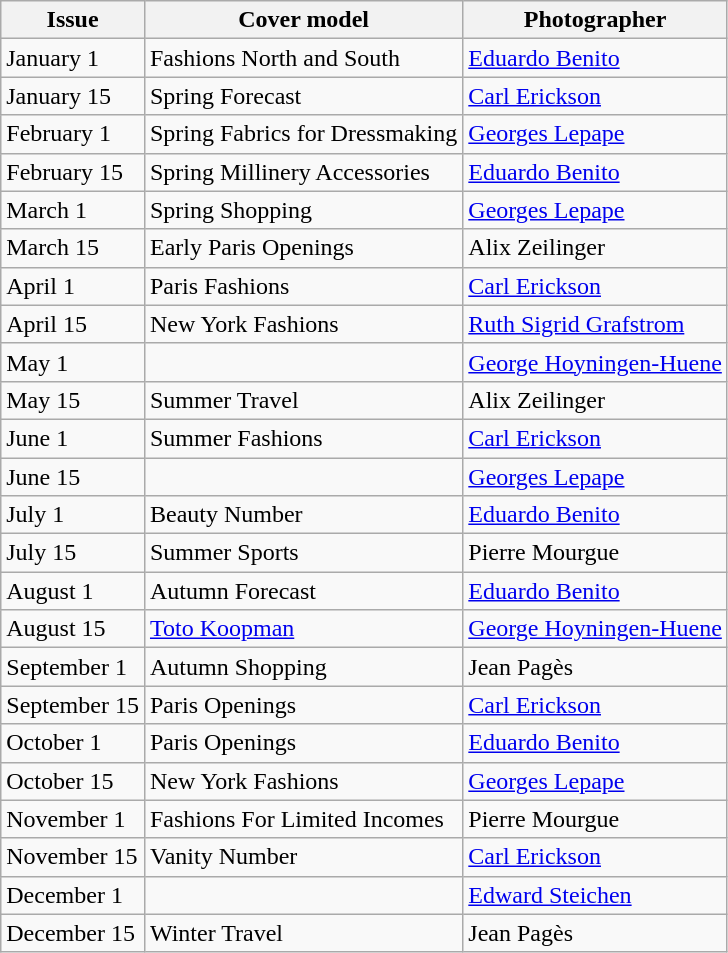<table class="sortable wikitable">
<tr>
<th>Issue</th>
<th>Cover model</th>
<th>Photographer</th>
</tr>
<tr>
<td>January 1</td>
<td>Fashions North and South</td>
<td><a href='#'>Eduardo Benito</a></td>
</tr>
<tr>
<td>January 15</td>
<td>Spring Forecast</td>
<td><a href='#'>Carl Erickson</a></td>
</tr>
<tr>
<td>February 1</td>
<td>Spring Fabrics for Dressmaking</td>
<td><a href='#'>Georges Lepape</a></td>
</tr>
<tr>
<td>February 15</td>
<td>Spring Millinery Accessories</td>
<td><a href='#'>Eduardo Benito</a></td>
</tr>
<tr>
<td>March 1</td>
<td>Spring Shopping</td>
<td><a href='#'>Georges Lepape</a></td>
</tr>
<tr>
<td>March 15</td>
<td>Early Paris Openings</td>
<td>Alix Zeilinger</td>
</tr>
<tr>
<td>April 1</td>
<td>Paris Fashions</td>
<td><a href='#'>Carl Erickson</a></td>
</tr>
<tr>
<td>April 15</td>
<td>New York Fashions</td>
<td><a href='#'>Ruth Sigrid Grafstrom</a></td>
</tr>
<tr>
<td>May 1</td>
<td></td>
<td><a href='#'>George Hoyningen-Huene</a></td>
</tr>
<tr>
<td>May 15</td>
<td>Summer Travel</td>
<td>Alix Zeilinger</td>
</tr>
<tr>
<td>June 1</td>
<td>Summer Fashions</td>
<td><a href='#'>Carl Erickson</a></td>
</tr>
<tr>
<td>June 15</td>
<td></td>
<td><a href='#'>Georges Lepape</a></td>
</tr>
<tr>
<td>July 1</td>
<td>Beauty Number</td>
<td><a href='#'>Eduardo Benito</a></td>
</tr>
<tr>
<td>July 15</td>
<td>Summer Sports</td>
<td>Pierre Mourgue</td>
</tr>
<tr>
<td>August 1</td>
<td>Autumn Forecast</td>
<td><a href='#'>Eduardo Benito</a></td>
</tr>
<tr>
<td>August 15</td>
<td><a href='#'>Toto Koopman</a></td>
<td><a href='#'>George Hoyningen-Huene</a></td>
</tr>
<tr>
<td>September 1</td>
<td>Autumn Shopping</td>
<td>Jean Pagès</td>
</tr>
<tr>
<td>September 15</td>
<td>Paris Openings</td>
<td><a href='#'>Carl Erickson</a></td>
</tr>
<tr>
<td>October 1</td>
<td>Paris Openings</td>
<td><a href='#'>Eduardo Benito</a></td>
</tr>
<tr>
<td>October 15</td>
<td>New York Fashions</td>
<td><a href='#'>Georges Lepape</a></td>
</tr>
<tr>
<td>November 1</td>
<td>Fashions For Limited Incomes</td>
<td>Pierre Mourgue</td>
</tr>
<tr>
<td>November 15</td>
<td>Vanity Number</td>
<td><a href='#'>Carl Erickson</a></td>
</tr>
<tr>
<td>December 1</td>
<td></td>
<td><a href='#'>Edward Steichen</a></td>
</tr>
<tr>
<td>December 15</td>
<td>Winter Travel</td>
<td>Jean Pagès</td>
</tr>
</table>
